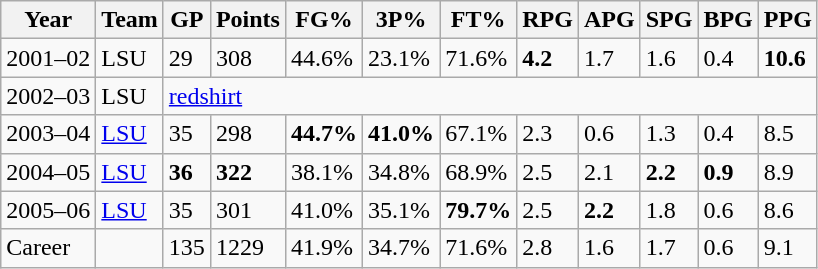<table class="wikitable">
<tr>
<th>Year</th>
<th>Team</th>
<th>GP</th>
<th>Points</th>
<th>FG%</th>
<th>3P%</th>
<th>FT%</th>
<th>RPG</th>
<th>APG</th>
<th>SPG</th>
<th>BPG</th>
<th>PPG</th>
</tr>
<tr>
<td>2001–02</td>
<td>LSU</td>
<td>29</td>
<td>308</td>
<td>44.6%</td>
<td>23.1%</td>
<td>71.6%</td>
<td><strong>4.2</strong></td>
<td>1.7</td>
<td>1.6</td>
<td>0.4</td>
<td><strong>10.6</strong></td>
</tr>
<tr>
<td>2002–03</td>
<td>LSU</td>
<td colspan="10"><a href='#'>redshirt</a></td>
</tr>
<tr>
<td>2003–04</td>
<td><a href='#'>LSU</a></td>
<td>35</td>
<td>298</td>
<td><strong>44.7%</strong></td>
<td><strong>41.0%</strong></td>
<td>67.1%</td>
<td>2.3</td>
<td>0.6</td>
<td>1.3</td>
<td>0.4</td>
<td>8.5</td>
</tr>
<tr>
<td>2004–05</td>
<td><a href='#'>LSU</a></td>
<td><strong>36</strong></td>
<td><strong>322</strong></td>
<td>38.1%</td>
<td>34.8%</td>
<td>68.9%</td>
<td>2.5</td>
<td>2.1</td>
<td><strong>2.2</strong></td>
<td><strong>0.9</strong></td>
<td>8.9</td>
</tr>
<tr>
<td>2005–06</td>
<td><a href='#'>LSU</a></td>
<td>35</td>
<td>301</td>
<td>41.0%</td>
<td>35.1%</td>
<td><strong>79.7%</strong></td>
<td>2.5</td>
<td><strong>2.2</strong></td>
<td>1.8</td>
<td>0.6</td>
<td>8.6</td>
</tr>
<tr>
<td>Career</td>
<td></td>
<td>135</td>
<td>1229</td>
<td>41.9%</td>
<td>34.7%</td>
<td>71.6%</td>
<td>2.8</td>
<td>1.6</td>
<td>1.7</td>
<td>0.6</td>
<td>9.1</td>
</tr>
</table>
